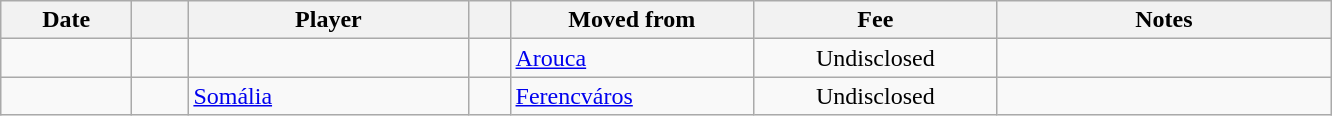<table class="wikitable sortable">
<tr>
<th style="width:80px;">Date</th>
<th style="width:30px;"></th>
<th style="width:180px;">Player</th>
<th style="width:20px;"></th>
<th style="width:155px;">Moved from</th>
<th style="width:155px;" class="unsortable">Fee</th>
<th style="width:215px;" class="unsortable">Notes</th>
</tr>
<tr>
<td></td>
<td align=center></td>
<td> </td>
<td></td>
<td> <a href='#'>Arouca</a></td>
<td align=center>Undisclosed</td>
<td align=center></td>
</tr>
<tr>
<td></td>
<td align=center></td>
<td> <a href='#'>Somália</a></td>
<td></td>
<td> <a href='#'>Ferencváros</a></td>
<td align=center>Undisclosed</td>
<td align=center></td>
</tr>
</table>
